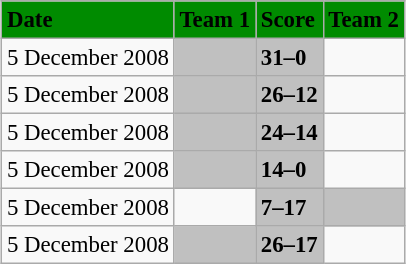<table class="wikitable" style="margin:0.5em auto; font-size:95%">
<tr bgcolor="#008B00">
<td><strong>Date</strong></td>
<td><strong>Team 1</strong></td>
<td><strong>Score</strong></td>
<td><strong>Team 2</strong></td>
</tr>
<tr>
<td>5 December 2008</td>
<td bgcolor="silver"><strong></strong></td>
<td bgcolor="silver"><strong>31–0</strong></td>
<td></td>
</tr>
<tr>
<td>5 December 2008</td>
<td bgcolor="silver"><strong></strong></td>
<td bgcolor="silver"><strong>26–12</strong></td>
<td></td>
</tr>
<tr>
<td>5 December 2008</td>
<td bgcolor="silver"><strong></strong></td>
<td bgcolor="silver"><strong>24–14</strong></td>
<td></td>
</tr>
<tr>
<td>5 December 2008</td>
<td bgcolor="silver"><strong></strong></td>
<td bgcolor="silver"><strong>14–0</strong></td>
<td></td>
</tr>
<tr>
<td>5 December 2008</td>
<td></td>
<td bgcolor="silver"><strong>7–17</strong></td>
<td bgcolor="silver"><strong></strong></td>
</tr>
<tr>
<td>5 December 2008</td>
<td bgcolor="silver"><strong></strong></td>
<td bgcolor="silver"><strong>26–17</strong></td>
<td></td>
</tr>
</table>
